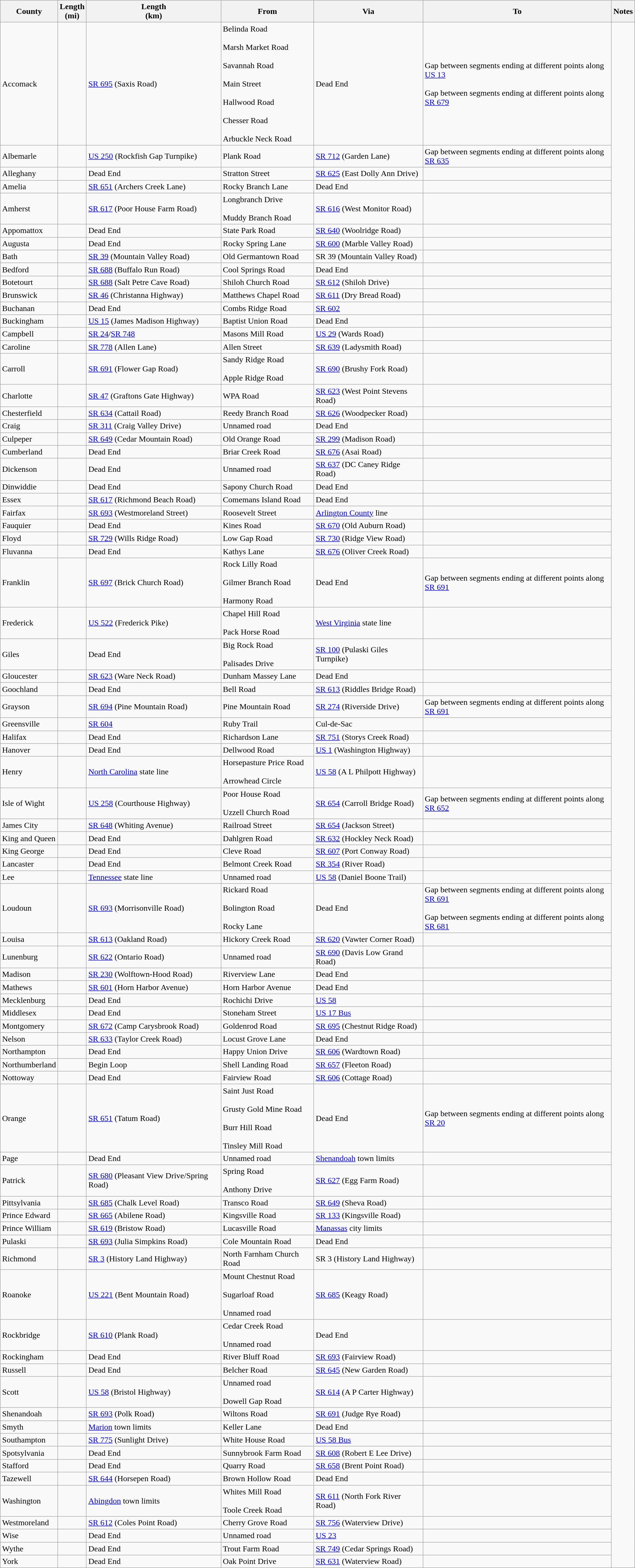<table class="wikitable sortable">
<tr>
<th>County</th>
<th>Length<br>(mi)</th>
<th>Length<br>(km)</th>
<th class="unsortable">From</th>
<th class="unsortable">Via</th>
<th class="unsortable">To</th>
<th class="unsortable">Notes</th>
</tr>
<tr>
<td id="Accomack">Accomack</td>
<td></td>
<td><a href='#'>SR 695</a> (Saxis Road)</td>
<td>Belinda Road<br><br>Marsh Market Road<br><br>Savannah Road<br><br>Main Street<br><br>Hallwood Road<br><br>Chesser Road<br><br>Arbuckle Neck Road</td>
<td>Dead End</td>
<td>Gap between segments ending at different points along <a href='#'>US 13</a><br><br>Gap between segments ending at different points along <a href='#'>SR 679</a></td>
</tr>
<tr>
<td id="Albemarle">Albemarle</td>
<td></td>
<td><a href='#'>US 250</a> (Rockfish Gap Turnpike)</td>
<td>Plank Road</td>
<td><a href='#'>SR 712</a> (Garden Lane)</td>
<td>Gap between segments ending at different points along <a href='#'>SR 635</a></td>
</tr>
<tr>
<td id="Alleghany">Alleghany</td>
<td></td>
<td>Dead End</td>
<td>Stratton Street</td>
<td><a href='#'>SR 625</a> (East Dolly Ann Drive)</td>
<td></td>
</tr>
<tr>
<td id="Amelia">Amelia</td>
<td></td>
<td><a href='#'>SR 651</a> (Archers Creek Lane)</td>
<td>Rocky Branch Lane</td>
<td>Dead End</td>
<td></td>
</tr>
<tr>
<td id="Amherst">Amherst</td>
<td></td>
<td><a href='#'>SR 617</a> (Poor House Farm Road)</td>
<td>Longbranch Drive<br><br>Muddy Branch Road</td>
<td><a href='#'>SR 616</a> (West Monitor Road)</td>
<td></td>
</tr>
<tr>
<td id="Appomattox">Appomattox</td>
<td></td>
<td>Dead End</td>
<td>State Park Road</td>
<td><a href='#'>SR 640</a> (Woolridge Road)</td>
<td><br></td>
</tr>
<tr>
<td id="Augusta">Augusta</td>
<td></td>
<td>Dead End</td>
<td>Rocky Spring Lane</td>
<td><a href='#'>SR 600</a> (Marble Valley Road)</td>
<td></td>
</tr>
<tr>
<td id="Bath">Bath</td>
<td></td>
<td><a href='#'>SR 39</a> (Mountain Valley Road)</td>
<td>Old Germantown Road</td>
<td>SR 39 (Mountain Valley Road)</td>
<td></td>
</tr>
<tr>
<td id="Bedford">Bedford</td>
<td></td>
<td><a href='#'>SR 688</a> (Buffalo Run Road)</td>
<td>Cool Springs Road</td>
<td>Dead End</td>
<td><br></td>
</tr>
<tr>
<td id="Botetourt">Botetourt</td>
<td></td>
<td><a href='#'>SR 688</a> (Salt Petre Cave Road)</td>
<td>Shiloh Church Road</td>
<td><a href='#'>SR 612</a> (Shiloh Drive)</td>
<td></td>
</tr>
<tr>
<td id="Brunswick">Brunswick</td>
<td></td>
<td><a href='#'>SR 46</a> (Christanna Highway)</td>
<td>Matthews Chapel Road</td>
<td><a href='#'>SR 611</a> (Dry Bread Road)</td>
<td></td>
</tr>
<tr>
<td id="Buchanan">Buchanan</td>
<td></td>
<td>Dead End</td>
<td>Combs Ridge Road</td>
<td><a href='#'>SR 602</a></td>
<td></td>
</tr>
<tr>
<td id="Buckingham">Buckingham</td>
<td></td>
<td><a href='#'>US 15</a> (James Madison Highway)</td>
<td>Baptist Union Road</td>
<td>Dead End</td>
<td></td>
</tr>
<tr>
<td id="Campbell">Campbell</td>
<td></td>
<td><a href='#'>SR 24</a>/<a href='#'>SR 748</a></td>
<td>Masons Mill Road</td>
<td><a href='#'>US 29</a> (Wards Road)</td>
<td></td>
</tr>
<tr>
<td id="Caroline">Caroline</td>
<td></td>
<td><a href='#'>SR 778</a> (Allen Lane)</td>
<td>Allen Street</td>
<td><a href='#'>SR 639</a> (Ladysmith Road)</td>
<td></td>
</tr>
<tr>
<td id="Carroll">Carroll</td>
<td></td>
<td><a href='#'>SR 691</a> (Flower Gap Road)</td>
<td>Sandy Ridge Road<br><br>Apple Ridge Road</td>
<td><a href='#'>SR 690</a> (Brushy Fork Road)</td>
<td><br></td>
</tr>
<tr>
<td id="Charlotte">Charlotte</td>
<td></td>
<td><a href='#'>SR 47</a> (Graftons Gate Highway)</td>
<td>WPA Road</td>
<td><a href='#'>SR 623</a> (West Point Stevens Road)</td>
<td></td>
</tr>
<tr>
<td id="Chesterfield">Chesterfield</td>
<td></td>
<td><a href='#'>SR 634</a> (Cattail Road)</td>
<td>Reedy Branch Road</td>
<td><a href='#'>SR 626</a> (Woodpecker Road)</td>
<td><br></td>
</tr>
<tr>
<td id="Craig">Craig</td>
<td></td>
<td><a href='#'>SR 311</a> (Craig Valley Drive)</td>
<td>Unnamed road</td>
<td>Dead End</td>
<td></td>
</tr>
<tr>
<td id="Culpeper">Culpeper</td>
<td></td>
<td><a href='#'>SR 649</a> (Cedar Mountain Road)</td>
<td>Old Orange Road</td>
<td><a href='#'>SR 299</a> (Madison Road)</td>
<td></td>
</tr>
<tr>
<td id="Cumberland">Cumberland</td>
<td></td>
<td>Dead End</td>
<td>Briar Creek Road</td>
<td><a href='#'>SR 676</a> (Asai Road)</td>
<td></td>
</tr>
<tr>
<td id="Dickenson">Dickenson</td>
<td></td>
<td>Dead End</td>
<td>Unnamed road</td>
<td><a href='#'>SR 637</a> (DC Caney Ridge Road)</td>
<td></td>
</tr>
<tr>
<td id="Dinwiddie">Dinwiddie</td>
<td></td>
<td>Dead End</td>
<td>Sapony Church Road</td>
<td>Dead End</td>
<td></td>
</tr>
<tr>
<td id="Essex">Essex</td>
<td></td>
<td><a href='#'>SR 617</a> (Richmond Beach Road)</td>
<td>Comemans Island Road</td>
<td>Dead End</td>
<td></td>
</tr>
<tr>
<td id="Fairfax">Fairfax</td>
<td></td>
<td><a href='#'>SR 693</a> (Westmoreland Street)</td>
<td>Roosevelt Street</td>
<td><a href='#'>Arlington County</a> line</td>
<td></td>
</tr>
<tr>
<td id="Fauquier">Fauquier</td>
<td></td>
<td>Dead End</td>
<td>Kines Road</td>
<td><a href='#'>SR 670</a> (Old Auburn Road)</td>
<td></td>
</tr>
<tr>
<td id="Floyd">Floyd</td>
<td></td>
<td><a href='#'>SR 729</a> (Wills Ridge Road)</td>
<td>Low Gap Road</td>
<td><a href='#'>SR 730</a> (Ridge View Road)</td>
<td></td>
</tr>
<tr>
<td id="Fluvanna">Fluvanna</td>
<td></td>
<td>Dead End</td>
<td>Kathys Lane</td>
<td><a href='#'>SR 676</a> (Oliver Creek Road)</td>
<td></td>
</tr>
<tr>
<td id="Franklin">Franklin</td>
<td></td>
<td><a href='#'>SR 697</a> (Brick Church Road)</td>
<td>Rock Lilly Road<br><br>Gilmer Branch Road<br><br>Harmony Road</td>
<td>Dead End</td>
<td>Gap between segments ending at different points along <a href='#'>SR 691</a></td>
</tr>
<tr>
<td id="Frederick">Frederick</td>
<td></td>
<td><a href='#'>US 522</a> (Frederick Pike)</td>
<td>Chapel Hill Road<br><br>Pack Horse Road</td>
<td><a href='#'>West Virginia</a> state line</td>
<td></td>
</tr>
<tr>
<td id="Giles">Giles</td>
<td></td>
<td>Dead End</td>
<td>Big Rock Road<br><br>Palisades Drive</td>
<td><a href='#'>SR 100</a> (Pulaski Giles Turnpike)</td>
<td></td>
</tr>
<tr>
<td id="Gloucester">Gloucester</td>
<td></td>
<td><a href='#'>SR 623</a> (Ware Neck Road)</td>
<td>Dunham Massey Lane</td>
<td>Dead End</td>
<td></td>
</tr>
<tr>
<td id="Goochland">Goochland</td>
<td></td>
<td>Dead End</td>
<td>Bell Road</td>
<td><a href='#'>SR 613</a> (Riddles Bridge Road)</td>
<td></td>
</tr>
<tr>
<td id="Grayson">Grayson</td>
<td></td>
<td><a href='#'>SR 694</a> (Pine Mountain Road)</td>
<td>Pine Mountain Road</td>
<td><a href='#'>SR 274</a> (Riverside Drive)</td>
<td>Gap between segments ending at different points along <a href='#'>SR 691</a><br></td>
</tr>
<tr>
<td id="Greensville">Greensville</td>
<td></td>
<td><a href='#'>SR 604</a></td>
<td>Ruby Trail</td>
<td>Cul-de-Sac</td>
<td></td>
</tr>
<tr>
<td id="Halifax">Halifax</td>
<td></td>
<td>Dead End</td>
<td>Richardson Lane</td>
<td><a href='#'>SR 751</a> (Storys Creek Road)</td>
<td></td>
</tr>
<tr>
<td id="Hanover">Hanover</td>
<td></td>
<td>Dead End</td>
<td>Dellwood Road</td>
<td><a href='#'>US 1</a> (Washington Highway)</td>
<td><br></td>
</tr>
<tr>
<td id="Henry">Henry</td>
<td></td>
<td><a href='#'>North Carolina</a> state line</td>
<td>Horsepasture Price Road<br><br>Arrowhead Circle</td>
<td><a href='#'>US 58</a> (A L Philpott Highway)</td>
<td><br></td>
</tr>
<tr>
<td id="Isle of Wight">Isle of Wight</td>
<td></td>
<td><a href='#'>US 258</a> (Courthouse Highway)</td>
<td>Poor House Road<br><br>Uzzell Church Road</td>
<td><a href='#'>SR 654</a> (Carroll Bridge Road)</td>
<td>Gap between segments ending at different points along <a href='#'>SR 652</a></td>
</tr>
<tr>
<td id="James City">James City</td>
<td></td>
<td><a href='#'>SR 648</a> (Whiting Avenue)</td>
<td>Railroad Street</td>
<td><a href='#'>SR 654</a> (Jackson Street)</td>
<td></td>
</tr>
<tr>
<td id="King and Queen">King and Queen</td>
<td></td>
<td>Dead End</td>
<td>Dahlgren Road</td>
<td><a href='#'>SR 632</a> (Hockley Neck Road)</td>
<td></td>
</tr>
<tr>
<td id="King George">King George</td>
<td></td>
<td>Dead End</td>
<td>Cleve Road</td>
<td><a href='#'>SR 607</a> (Port Conway Road)</td>
<td><br></td>
</tr>
<tr>
<td id="Lancaster">Lancaster</td>
<td></td>
<td>Dead End</td>
<td>Belmont Creek Road</td>
<td><a href='#'>SR 354</a> (River Road)</td>
<td></td>
</tr>
<tr>
<td id="Lee">Lee</td>
<td></td>
<td><a href='#'>Tennessee</a> state line</td>
<td>Unnamed road</td>
<td><a href='#'>US 58</a> (Daniel Boone Trail)</td>
<td></td>
</tr>
<tr>
<td id="Loudoun">Loudoun</td>
<td></td>
<td><a href='#'>SR 693</a> (Morrisonville Road)</td>
<td>Rickard Road<br><br>Bolington Road<br><br>Rocky Lane</td>
<td>Dead End</td>
<td>Gap between segments ending at different points along <a href='#'>SR 691</a><br><br>Gap between segments ending at different points along <a href='#'>SR 681</a></td>
</tr>
<tr>
<td id="Louisa">Louisa</td>
<td></td>
<td><a href='#'>SR 613</a> (Oakland Road)</td>
<td>Hickory Creek Road</td>
<td><a href='#'>SR 620</a> (Vawter Corner Road)</td>
<td></td>
</tr>
<tr>
<td id="Lunenburg">Lunenburg</td>
<td></td>
<td><a href='#'>SR 622</a> (Ontario Road)</td>
<td>Unnamed road</td>
<td><a href='#'>SR 690</a> (Davis Low Grand Road)</td>
<td></td>
</tr>
<tr>
<td id="Madison">Madison</td>
<td></td>
<td><a href='#'>SR 230</a> (Wolftown-Hood Road)</td>
<td>Riverview Lane</td>
<td>Dead End</td>
<td></td>
</tr>
<tr>
<td id="Mathews">Mathews</td>
<td></td>
<td><a href='#'>SR 601</a> (Horn Harbor Avenue)</td>
<td>Horn Harbor Avenue</td>
<td>Dead End</td>
<td></td>
</tr>
<tr>
<td id="Mecklenburg">Mecklenburg</td>
<td></td>
<td>Dead End</td>
<td>Rochichi Drive</td>
<td><a href='#'>US 58</a></td>
<td></td>
</tr>
<tr>
<td id="Middlesex">Middlesex</td>
<td></td>
<td>Dead End</td>
<td>Stoneham Street</td>
<td><a href='#'>US 17 Bus</a></td>
<td></td>
</tr>
<tr>
<td id="Montgomery">Montgomery</td>
<td></td>
<td><a href='#'>SR 672</a> (Camp Carysbrook Road)</td>
<td>Goldenrod Road</td>
<td><a href='#'>SR 695</a> (Chestnut Ridge Road)</td>
<td></td>
</tr>
<tr>
<td id="Nelson">Nelson</td>
<td></td>
<td><a href='#'>SR 633</a> (Taylor Creek Road)</td>
<td>Locust Grove Lane</td>
<td>Dead End</td>
<td><br></td>
</tr>
<tr>
<td id="Northampton">Northampton</td>
<td></td>
<td>Dead End</td>
<td>Happy Union Drive</td>
<td><a href='#'>SR 606</a> (Wardtown Road)</td>
<td></td>
</tr>
<tr>
<td id="Northumberland">Northumberland</td>
<td></td>
<td>Begin Loop</td>
<td>Shell Landing Road</td>
<td><a href='#'>SR 657</a> (Fleeton Road)</td>
<td></td>
</tr>
<tr>
<td id="Nottoway">Nottoway</td>
<td></td>
<td>Dead End</td>
<td>Fairview Road</td>
<td><a href='#'>SR 606</a> (Cottage Road)</td>
<td></td>
</tr>
<tr>
<td id="Orange">Orange</td>
<td></td>
<td><a href='#'>SR 651</a> (Tatum Road)</td>
<td>Saint Just Road<br><br>Grusty Gold Mine Road<br><br>Burr Hill Road<br><br>Tinsley Mill Road</td>
<td>Dead End</td>
<td>Gap between segments ending at different points along <a href='#'>SR 20</a></td>
</tr>
<tr>
<td id="Page">Page</td>
<td></td>
<td>Dead End</td>
<td>Unnamed road</td>
<td><a href='#'>Shenandoah</a> town limits</td>
<td></td>
</tr>
<tr>
<td id="Patrick">Patrick</td>
<td></td>
<td><a href='#'>SR 680</a> (Pleasant View Drive/Spring Road)</td>
<td>Spring Road<br><br>Anthony Drive</td>
<td><a href='#'>SR 627</a> (Egg Farm Road)</td>
<td></td>
</tr>
<tr>
<td id="Pittsylvania">Pittsylvania</td>
<td></td>
<td><a href='#'>SR 685</a> (Chalk Level Road)</td>
<td>Transco Road</td>
<td><a href='#'>SR 649</a> (Sheva Road)</td>
<td><br></td>
</tr>
<tr>
<td id="Prince Edward">Prince Edward</td>
<td></td>
<td><a href='#'>SR 665</a> (Abilene Road)</td>
<td>Kingsville Road</td>
<td><a href='#'>SR 133</a> (Kingsville Road)</td>
<td><br></td>
</tr>
<tr>
<td id="Prince William">Prince William</td>
<td></td>
<td><a href='#'>SR 619</a> (Bristow Road)</td>
<td>Lucasville Road</td>
<td><a href='#'>Manassas</a> city limits</td>
<td></td>
</tr>
<tr>
<td id="Pulaski">Pulaski</td>
<td></td>
<td><a href='#'>SR 693</a> (Julia Simpkins Road)</td>
<td>Cole Mountain Road</td>
<td>Dead End</td>
<td><br></td>
</tr>
<tr>
<td id="Richmond">Richmond</td>
<td></td>
<td><a href='#'>SR 3</a> (History Land Highway)</td>
<td>North Farnham Church Road</td>
<td>SR 3 (History Land Highway)</td>
<td></td>
</tr>
<tr>
<td id="Roanoke">Roanoke</td>
<td></td>
<td><a href='#'>US 221</a> (Bent Mountain Road)</td>
<td>Mount Chestnut Road<br><br>Sugarloaf Road<br><br>Unnamed road</td>
<td><a href='#'>SR 685</a> (Keagy Road)</td>
<td></td>
</tr>
<tr>
<td id="Rockbridge">Rockbridge</td>
<td></td>
<td><a href='#'>SR 610</a> (Plank Road)</td>
<td>Cedar Creek Road<br><br>Unnamed road</td>
<td>Dead End</td>
<td></td>
</tr>
<tr>
<td id="Rockingham">Rockingham</td>
<td></td>
<td>Dead End</td>
<td>River Bluff Road</td>
<td><a href='#'>SR 693</a> (Fairview Road)</td>
<td></td>
</tr>
<tr>
<td id="Russell">Russell</td>
<td></td>
<td>Dead End</td>
<td>Belcher Road</td>
<td><a href='#'>SR 645</a> (New Garden Road)</td>
<td></td>
</tr>
<tr>
<td id="Scott">Scott</td>
<td></td>
<td><a href='#'>US 58</a> (Bristol Highway)</td>
<td>Unnamed road<br><br>Dowell Gap Road</td>
<td><a href='#'>SR 614</a> (A P Carter Highway)</td>
<td></td>
</tr>
<tr>
<td id="Shenandoah">Shenandoah</td>
<td></td>
<td><a href='#'>SR 693</a> (Polk Road)</td>
<td>Wiltons Road</td>
<td><a href='#'>SR 691</a> (Judge Rye Road)</td>
<td></td>
</tr>
<tr>
<td id="Smyth">Smyth</td>
<td></td>
<td><a href='#'>Marion</a> town limits</td>
<td>Keller Lane</td>
<td>Dead End</td>
<td></td>
</tr>
<tr>
<td id="Southampton">Southampton</td>
<td></td>
<td><a href='#'>SR 775</a> (Sunlight Drive)</td>
<td>White House Road</td>
<td><a href='#'>US 58 Bus</a></td>
<td></td>
</tr>
<tr>
<td id="Spotsylvania">Spotsylvania</td>
<td></td>
<td>Dead End</td>
<td>Sunnybrook Farm Road</td>
<td><a href='#'>SR 608</a> (Robert E Lee Drive)</td>
<td></td>
</tr>
<tr>
<td id="Stafford">Stafford</td>
<td></td>
<td>Dead End</td>
<td>Quarry Road</td>
<td><a href='#'>SR 658</a> (Brent Point Road)</td>
<td><br>
</td>
</tr>
<tr>
<td id="Tazewell">Tazewell</td>
<td></td>
<td><a href='#'>SR 644</a> (Horsepen Road)</td>
<td>Brown Hollow Road</td>
<td>Dead End</td>
<td><br></td>
</tr>
<tr>
<td id="Washington">Washington</td>
<td></td>
<td><a href='#'>Abingdon</a> town limits</td>
<td>Whites Mill Road<br><br>Toole Creek Road</td>
<td><a href='#'>SR 611</a> (North Fork River Road)</td>
<td></td>
</tr>
<tr>
<td id="Westmoreland">Westmoreland</td>
<td></td>
<td><a href='#'>SR 612</a> (Coles Point Road)</td>
<td>Cherry Grove Road</td>
<td><a href='#'>SR 756</a> (Waterview Drive)</td>
<td></td>
</tr>
<tr>
<td id="Wise">Wise</td>
<td></td>
<td>Dead End</td>
<td>Unnamed road</td>
<td><a href='#'>US 23</a></td>
<td></td>
</tr>
<tr>
<td id="Wythe">Wythe</td>
<td></td>
<td>Dead End</td>
<td>Trout Farm Road</td>
<td><a href='#'>SR 749</a> (Cedar Springs Road)</td>
<td></td>
</tr>
<tr>
<td id="York">York</td>
<td></td>
<td>Dead End</td>
<td>Oak Point Drive</td>
<td><a href='#'>SR 631</a> (Waterview Road)</td>
<td></td>
</tr>
</table>
